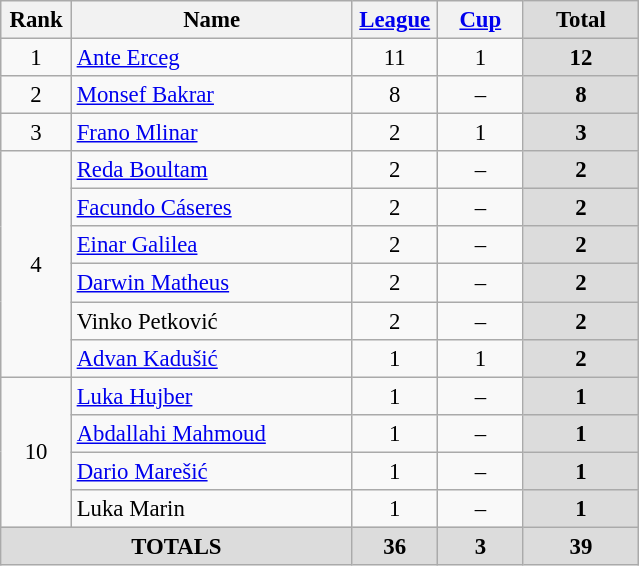<table class="wikitable" style="font-size: 95%; text-align: center;">
<tr>
<th width=40>Rank</th>
<th width=180>Name</th>
<th width=50><a href='#'>League</a></th>
<th width=50><a href='#'>Cup</a></th>
<th width=70 style="background: #DCDCDC">Total</th>
</tr>
<tr>
<td>1</td>
<td style="text-align:left;"> <a href='#'>Ante Erceg</a></td>
<td>11</td>
<td>1</td>
<th style="background: #DCDCDC">12</th>
</tr>
<tr>
<td>2</td>
<td style="text-align:left;"> <a href='#'>Monsef Bakrar</a></td>
<td>8</td>
<td>–</td>
<th style="background: #DCDCDC">8</th>
</tr>
<tr>
<td>3</td>
<td style="text-align:left;"> <a href='#'>Frano Mlinar</a></td>
<td>2</td>
<td>1</td>
<th style="background: #DCDCDC">3</th>
</tr>
<tr>
<td rowspan=6>4</td>
<td style="text-align:left;"> <a href='#'>Reda Boultam</a></td>
<td>2</td>
<td>–</td>
<th style="background: #DCDCDC">2</th>
</tr>
<tr>
<td style="text-align:left;"> <a href='#'>Facundo Cáseres</a></td>
<td>2</td>
<td>–</td>
<th style="background: #DCDCDC">2</th>
</tr>
<tr>
<td style="text-align:left;"> <a href='#'>Einar Galilea</a></td>
<td>2</td>
<td>–</td>
<th style="background: #DCDCDC">2</th>
</tr>
<tr>
<td style="text-align:left;"> <a href='#'>Darwin Matheus</a></td>
<td>2</td>
<td>–</td>
<th style="background: #DCDCDC">2</th>
</tr>
<tr>
<td style="text-align:left;"> Vinko Petković</td>
<td>2</td>
<td>–</td>
<th style="background: #DCDCDC">2</th>
</tr>
<tr>
<td style="text-align:left;"> <a href='#'>Advan Kadušić</a></td>
<td>1</td>
<td>1</td>
<th style="background: #DCDCDC">2</th>
</tr>
<tr>
<td rowspan=4>10</td>
<td style="text-align:left;"> <a href='#'>Luka Hujber</a></td>
<td>1</td>
<td>–</td>
<th style="background: #DCDCDC">1</th>
</tr>
<tr>
<td style="text-align:left;"> <a href='#'>Abdallahi Mahmoud</a></td>
<td>1</td>
<td>–</td>
<th style="background: #DCDCDC">1</th>
</tr>
<tr>
<td style="text-align:left;"> <a href='#'>Dario Marešić</a></td>
<td>1</td>
<td>–</td>
<th style="background: #DCDCDC">1</th>
</tr>
<tr>
<td style="text-align:left;"> Luka Marin</td>
<td>1</td>
<td>–</td>
<th style="background: #DCDCDC">1</th>
</tr>
<tr>
<th colspan="2" align="center" style="background: #DCDCDC">TOTALS</th>
<th style="background: #DCDCDC">36</th>
<th style="background: #DCDCDC">3</th>
<th style="background: #DCDCDC">39</th>
</tr>
</table>
